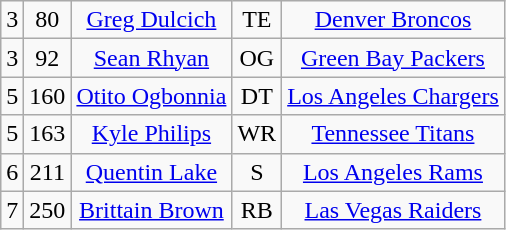<table class="wikitable" style="text-align:center">
<tr>
<td>3</td>
<td>80</td>
<td><a href='#'>Greg Dulcich</a></td>
<td>TE</td>
<td><a href='#'>Denver Broncos</a></td>
</tr>
<tr>
<td>3</td>
<td>92</td>
<td><a href='#'>Sean Rhyan</a></td>
<td>OG</td>
<td><a href='#'>Green Bay Packers</a></td>
</tr>
<tr>
<td>5</td>
<td>160</td>
<td><a href='#'>Otito Ogbonnia</a></td>
<td>DT</td>
<td><a href='#'>Los Angeles Chargers</a></td>
</tr>
<tr>
<td>5</td>
<td>163</td>
<td><a href='#'>Kyle Philips</a></td>
<td>WR</td>
<td><a href='#'>Tennessee Titans</a></td>
</tr>
<tr>
<td>6</td>
<td>211</td>
<td><a href='#'>Quentin Lake</a></td>
<td>S</td>
<td><a href='#'>Los Angeles Rams</a></td>
</tr>
<tr>
<td>7</td>
<td>250</td>
<td><a href='#'>Brittain Brown</a></td>
<td>RB</td>
<td><a href='#'>Las Vegas Raiders</a></td>
</tr>
</table>
